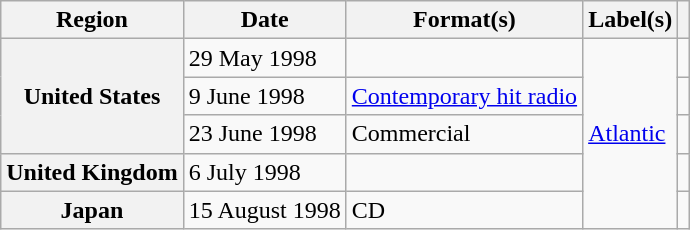<table class="wikitable plainrowheaders">
<tr>
<th scope="col">Region</th>
<th scope="col">Date</th>
<th scope="col">Format(s)</th>
<th scope="col">Label(s)</th>
<th scope="col"></th>
</tr>
<tr>
<th scope="row" rowspan="3">United States</th>
<td>29 May 1998</td>
<td></td>
<td rowspan="5"><a href='#'>Atlantic</a></td>
<td></td>
</tr>
<tr>
<td>9 June 1998</td>
<td><a href='#'>Contemporary hit radio</a></td>
<td></td>
</tr>
<tr>
<td>23 June 1998</td>
<td>Commercial</td>
<td></td>
</tr>
<tr>
<th scope="row">United Kingdom</th>
<td>6 July 1998</td>
<td></td>
<td></td>
</tr>
<tr>
<th scope="row">Japan</th>
<td>15 August 1998</td>
<td>CD</td>
<td></td>
</tr>
</table>
